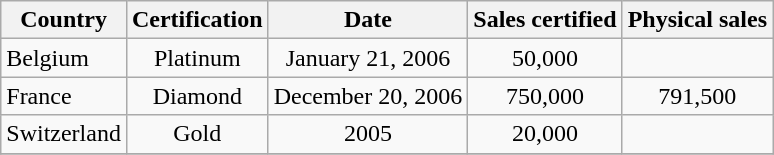<table class="wikitable sortable">
<tr>
<th>Country</th>
<th>Certification</th>
<th>Date</th>
<th>Sales certified</th>
<th>Physical sales</th>
</tr>
<tr>
<td>Belgium</td>
<td align="center">Platinum</td>
<td align="center">January 21, 2006</td>
<td align="center">50,000</td>
<td align="center"></td>
</tr>
<tr>
<td>France</td>
<td align="center">Diamond</td>
<td align="center">December 20, 2006</td>
<td align="center">750,000</td>
<td align="center">791,500</td>
</tr>
<tr>
<td>Switzerland</td>
<td align="center">Gold</td>
<td align="center">2005</td>
<td align="center">20,000</td>
<td align="center"></td>
</tr>
<tr>
</tr>
</table>
